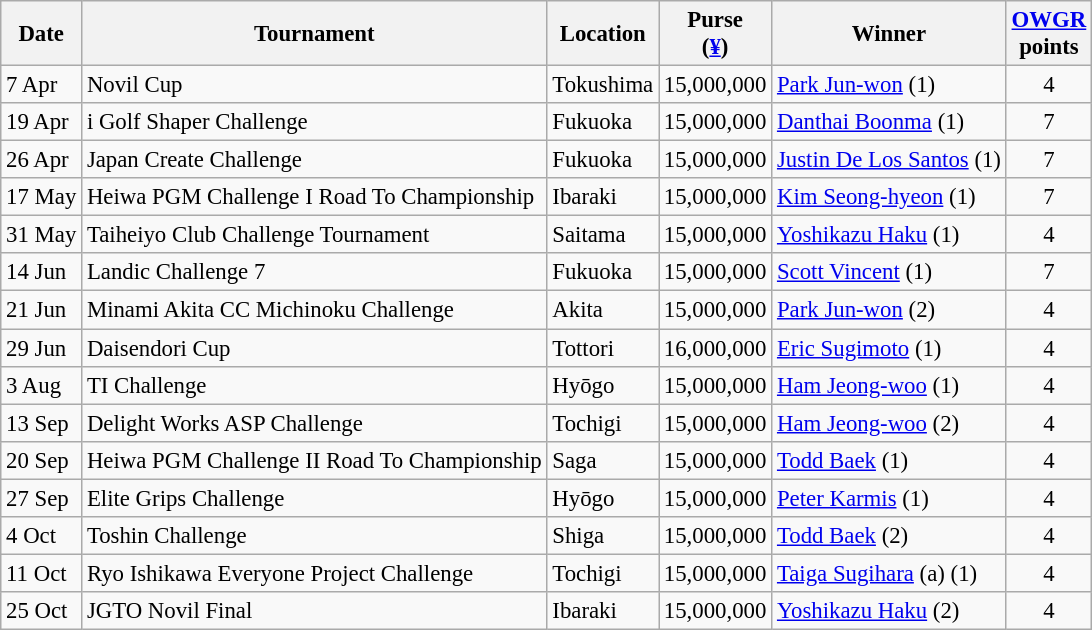<table class="wikitable" style="font-size:95%">
<tr>
<th>Date</th>
<th>Tournament</th>
<th>Location</th>
<th>Purse<br>(<a href='#'>¥</a>)</th>
<th>Winner</th>
<th><a href='#'>OWGR</a><br>points</th>
</tr>
<tr>
<td>7 Apr</td>
<td>Novil Cup</td>
<td>Tokushima</td>
<td align=right>15,000,000</td>
<td> <a href='#'>Park Jun-won</a> (1)</td>
<td align=center>4</td>
</tr>
<tr>
<td>19 Apr</td>
<td>i Golf Shaper Challenge</td>
<td>Fukuoka</td>
<td align=right>15,000,000</td>
<td> <a href='#'>Danthai Boonma</a> (1)</td>
<td align=center>7</td>
</tr>
<tr>
<td>26 Apr</td>
<td>Japan Create Challenge</td>
<td>Fukuoka</td>
<td align=right>15,000,000</td>
<td> <a href='#'>Justin De Los Santos</a> (1)</td>
<td align=center>7</td>
</tr>
<tr>
<td>17 May</td>
<td>Heiwa PGM Challenge I Road To Championship</td>
<td>Ibaraki</td>
<td align=right>15,000,000</td>
<td> <a href='#'>Kim Seong-hyeon</a> (1)</td>
<td align=center>7</td>
</tr>
<tr>
<td>31 May</td>
<td>Taiheiyo Club Challenge Tournament</td>
<td>Saitama</td>
<td align=right>15,000,000</td>
<td> <a href='#'>Yoshikazu Haku</a> (1)</td>
<td align=center>4</td>
</tr>
<tr>
<td>14 Jun</td>
<td>Landic Challenge 7</td>
<td>Fukuoka</td>
<td align=right>15,000,000</td>
<td> <a href='#'>Scott Vincent</a> (1)</td>
<td align=center>7</td>
</tr>
<tr>
<td>21 Jun</td>
<td>Minami Akita CC Michinoku Challenge</td>
<td>Akita</td>
<td align=right>15,000,000</td>
<td> <a href='#'>Park Jun-won</a> (2)</td>
<td align=center>4</td>
</tr>
<tr>
<td>29 Jun</td>
<td>Daisendori Cup</td>
<td>Tottori</td>
<td align=right>16,000,000</td>
<td> <a href='#'>Eric Sugimoto</a> (1)</td>
<td align=center>4</td>
</tr>
<tr>
<td>3 Aug</td>
<td>TI Challenge</td>
<td>Hyōgo</td>
<td align=right>15,000,000</td>
<td> <a href='#'>Ham Jeong-woo</a> (1)</td>
<td align=center>4</td>
</tr>
<tr>
<td>13 Sep</td>
<td>Delight Works ASP Challenge</td>
<td>Tochigi</td>
<td align=right>15,000,000</td>
<td> <a href='#'>Ham Jeong-woo</a> (2)</td>
<td align=center>4</td>
</tr>
<tr>
<td>20 Sep</td>
<td>Heiwa PGM Challenge II Road To Championship</td>
<td>Saga</td>
<td align=right>15,000,000</td>
<td> <a href='#'>Todd Baek</a> (1)</td>
<td align=center>4</td>
</tr>
<tr>
<td>27 Sep</td>
<td>Elite Grips Challenge</td>
<td>Hyōgo</td>
<td align=right>15,000,000</td>
<td> <a href='#'>Peter Karmis</a> (1)</td>
<td align=center>4</td>
</tr>
<tr>
<td>4 Oct</td>
<td>Toshin Challenge</td>
<td>Shiga</td>
<td align=right>15,000,000</td>
<td> <a href='#'>Todd Baek</a> (2)</td>
<td align=center>4</td>
</tr>
<tr>
<td>11 Oct</td>
<td>Ryo Ishikawa Everyone Project Challenge</td>
<td>Tochigi</td>
<td align=right>15,000,000</td>
<td> <a href='#'>Taiga Sugihara</a> (a) (1)</td>
<td align=center>4</td>
</tr>
<tr>
<td>25 Oct</td>
<td>JGTO Novil Final</td>
<td>Ibaraki</td>
<td align=right>15,000,000</td>
<td> <a href='#'>Yoshikazu Haku</a> (2)</td>
<td align=center>4</td>
</tr>
</table>
